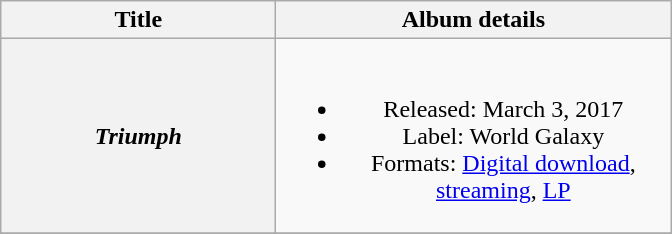<table class="wikitable plainrowheaders" style="text-align:center;">
<tr>
<th scope="col" style="width:11em;">Title</th>
<th scope="col" style="width:16em;">Album details</th>
</tr>
<tr>
<th scope="row"><em>Triumph</em></th>
<td><br><ul><li>Released: March 3, 2017</li><li>Label: World Galaxy</li><li>Formats: <a href='#'>Digital download</a>, <a href='#'>streaming</a>, <a href='#'>LP</a></li></ul></td>
</tr>
<tr>
</tr>
</table>
